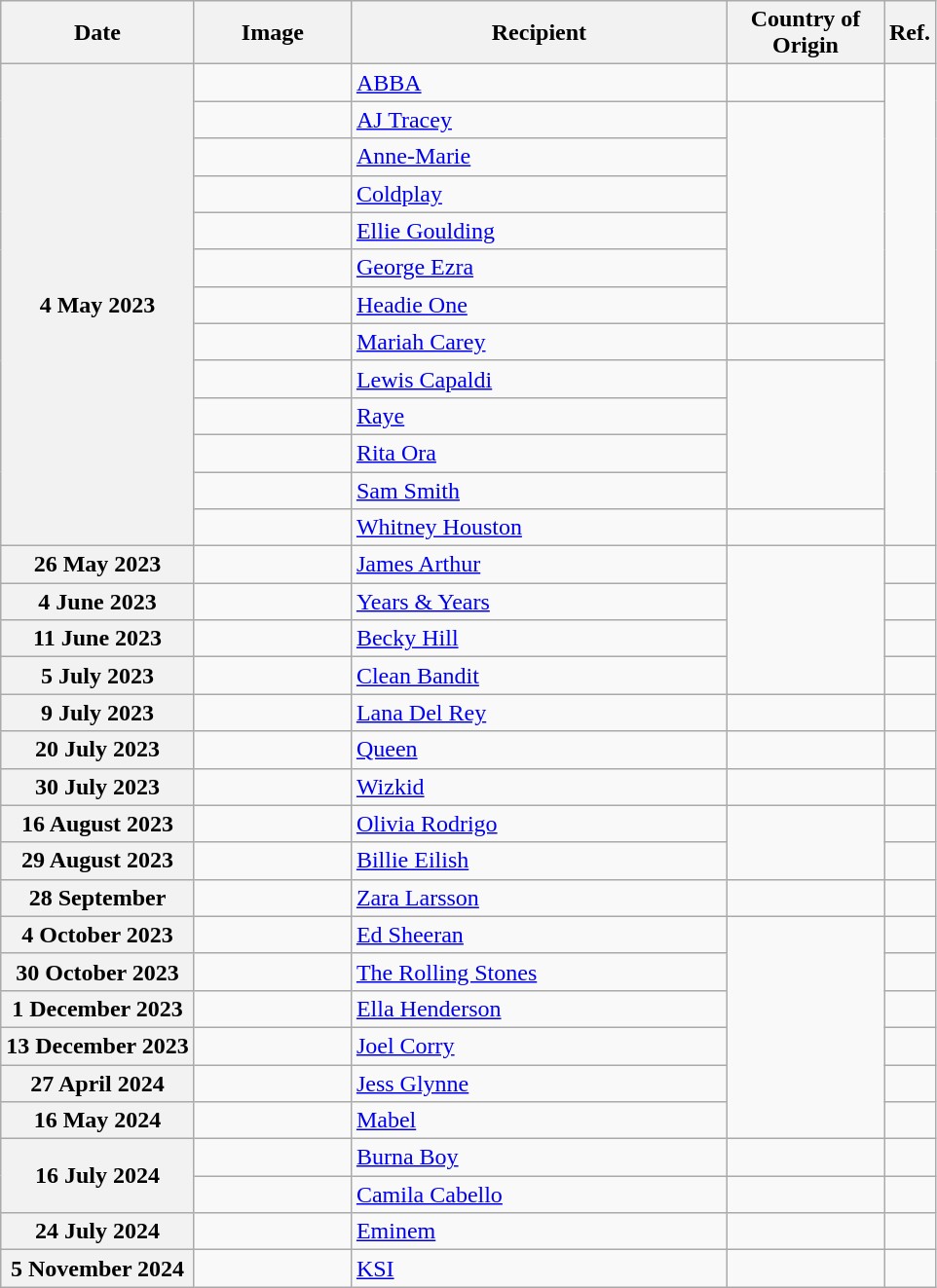<table class="wikitable plainrowheaders">
<tr>
<th>Date</th>
<th width="100">Image</th>
<th width="250">Recipient</th>
<th width="100">Country of Origin</th>
<th class="unsortable">Ref.</th>
</tr>
<tr>
<th scope="row" rowspan=13>4 May 2023</th>
<td></td>
<td><a href='#'>ABBA</a></td>
<td></td>
<td rowspan=13></td>
</tr>
<tr>
<td></td>
<td><a href='#'>AJ Tracey</a></td>
<td rowspan=6></td>
</tr>
<tr>
<td></td>
<td><a href='#'>Anne-Marie</a></td>
</tr>
<tr>
<td></td>
<td><a href='#'>Coldplay</a></td>
</tr>
<tr>
<td></td>
<td><a href='#'>Ellie Goulding</a></td>
</tr>
<tr>
<td></td>
<td><a href='#'>George Ezra</a></td>
</tr>
<tr>
<td></td>
<td><a href='#'>Headie One</a></td>
</tr>
<tr>
<td></td>
<td><a href='#'>Mariah Carey</a></td>
<td></td>
</tr>
<tr>
<td></td>
<td><a href='#'>Lewis Capaldi</a></td>
<td rowspan=4></td>
</tr>
<tr>
<td></td>
<td><a href='#'>Raye</a></td>
</tr>
<tr>
<td></td>
<td><a href='#'>Rita Ora</a></td>
</tr>
<tr>
<td></td>
<td><a href='#'>Sam Smith</a></td>
</tr>
<tr>
<td></td>
<td><a href='#'>Whitney Houston</a></td>
<td></td>
</tr>
<tr>
<th scope="row">26 May 2023</th>
<td></td>
<td><a href='#'>James Arthur</a></td>
<td rowspan=4></td>
<td></td>
</tr>
<tr>
<th scope="row">4 June 2023</th>
<td></td>
<td><a href='#'>Years & Years</a></td>
<td></td>
</tr>
<tr>
<th scope="row">11 June 2023</th>
<td></td>
<td><a href='#'>Becky Hill</a></td>
<td></td>
</tr>
<tr>
<th scope="row">5 July 2023</th>
<td></td>
<td><a href='#'>Clean Bandit</a></td>
<td></td>
</tr>
<tr>
<th scope="row">9 July 2023</th>
<td></td>
<td><a href='#'>Lana Del Rey</a></td>
<td></td>
<td></td>
</tr>
<tr>
<th scope="row">20 July 2023</th>
<td></td>
<td><a href='#'>Queen</a></td>
<td></td>
<td></td>
</tr>
<tr>
<th scope="row">30 July 2023</th>
<td></td>
<td><a href='#'>Wizkid</a></td>
<td></td>
<td></td>
</tr>
<tr>
<th scope="row">16 August 2023</th>
<td></td>
<td><a href='#'>Olivia Rodrigo</a></td>
<td rowspan=2></td>
<td></td>
</tr>
<tr>
<th scope="row">29 August 2023</th>
<td></td>
<td><a href='#'>Billie Eilish</a></td>
<td></td>
</tr>
<tr>
<th scope="row">28 September</th>
<td></td>
<td><a href='#'>Zara Larsson</a></td>
<td></td>
<td></td>
</tr>
<tr>
<th scope="row">4 October 2023</th>
<td></td>
<td><a href='#'>Ed Sheeran</a></td>
<td rowspan="6"></td>
<td></td>
</tr>
<tr>
<th scope="row">30 October 2023</th>
<td></td>
<td><a href='#'>The Rolling Stones</a></td>
<td></td>
</tr>
<tr>
<th scope="row">1 December 2023</th>
<td></td>
<td><a href='#'>Ella Henderson</a></td>
<td></td>
</tr>
<tr>
<th scope="row">13 December 2023</th>
<td></td>
<td><a href='#'>Joel Corry</a></td>
<td></td>
</tr>
<tr>
<th scope="row">27 April 2024</th>
<td></td>
<td><a href='#'>Jess Glynne</a></td>
<td></td>
</tr>
<tr>
<th scope="row">16 May 2024</th>
<td></td>
<td><a href='#'>Mabel</a></td>
<td></td>
</tr>
<tr>
<th Scope="row"  rowspan="2">16 July 2024</th>
<td></td>
<td><a href='#'>Burna Boy</a></td>
<td></td>
<td></td>
</tr>
<tr>
<td></td>
<td><a href='#'>Camila Cabello</a></td>
<td></td>
<td></td>
</tr>
<tr>
<th Scope="row"  rowspan="1">24 July 2024</th>
<td></td>
<td><a href='#'>Eminem</a></td>
<td></td>
<td></td>
</tr>
<tr>
<th Scope="row"  rowspan="1">5 November 2024</th>
<td></td>
<td><a href='#'>KSI</a></td>
<td></td>
<td></td>
</tr>
</table>
